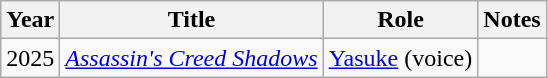<table class="wikitable sortable">
<tr>
<th>Year</th>
<th>Title</th>
<th>Role</th>
<th class="unsortable">Notes</th>
</tr>
<tr>
<td>2025</td>
<td><em><a href='#'>Assassin's Creed Shadows</a></em></td>
<td><a href='#'>Yasuke</a> (voice)</td>
<td></td>
</tr>
</table>
